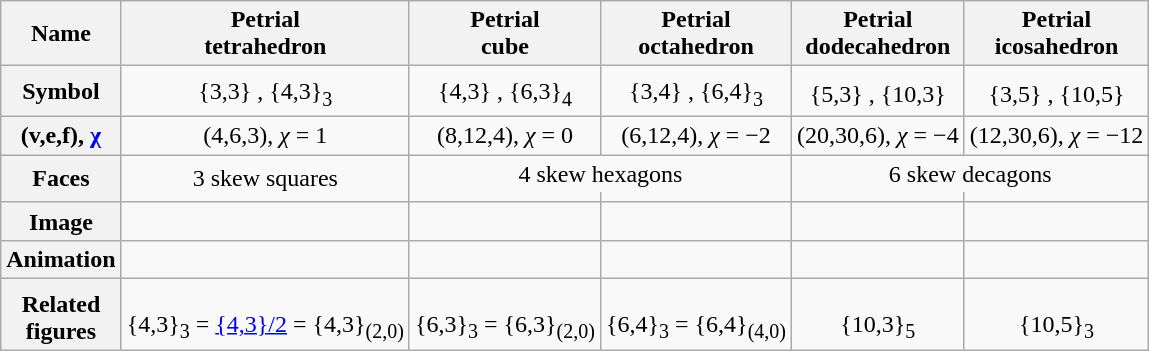<table class=wikitable>
<tr>
<th>Name</th>
<th>Petrial<br>tetrahedron</th>
<th>Petrial<br>cube</th>
<th>Petrial<br>octahedron</th>
<th>Petrial<br>dodecahedron</th>
<th>Petrial<br>icosahedron</th>
</tr>
<tr align=center>
<th>Symbol</th>
<td>{3,3}<sup></sup> ,  {4,3}<sub>3</sub></td>
<td>{4,3}<sup></sup> ,  {6,3}<sub>4</sub></td>
<td>{3,4}<sup></sup> ,  {6,4}<sub>3</sub></td>
<td>{5,3}<sup></sup> ,  {10,3}</td>
<td>{3,5}<sup></sup> ,  {10,5}</td>
</tr>
<tr align=center>
<th>(v,e,f), <a href='#'>χ</a></th>
<td>(4,6,3), <em>χ</em> = 1</td>
<td>(8,12,4), <em>χ</em> = 0</td>
<td>(6,12,4), <em>χ</em> = −2</td>
<td>(20,30,6), <em>χ</em> = −4</td>
<td>(12,30,6), <em>χ</em> = −12</td>
</tr>
<tr align=center>
<th rowspan=2>Faces</th>
<td rowspan=2>3 skew squares<br></td>
<td colspan=2 style="border-bottom-style:none;">4 skew hexagons</td>
<td colspan=2 style="border-bottom-style:none;">6 skew decagons</td>
</tr>
<tr align=center>
<td style="border-top-style:none;"></td>
<td style="border-top-style:none;"></td>
<td style="border-top-style:none;"></td>
<td style="border-top-style:none;"></td>
</tr>
<tr align=center>
<th>Image</th>
<td></td>
<td></td>
<td></td>
<td></td>
<td></td>
</tr>
<tr align=center>
<th>Animation</th>
<td></td>
<td></td>
<td></td>
<td></td>
<td></td>
</tr>
<tr align=center valign=bottom>
<th>Related<br>figures</th>
<td><br>{4,3}<sub>3</sub> = <a href='#'>{4,3}/2</a> = {4,3}<sub>(2,0)</sub></td>
<td><br>{6,3}<sub>3</sub> = {6,3}<sub>(2,0)</sub></td>
<td><br>{6,4}<sub>3</sub> = {6,4}<sub>(4,0)</sub></td>
<td>{10,3}<sub>5</sub></td>
<td>{10,5}<sub>3</sub></td>
</tr>
</table>
